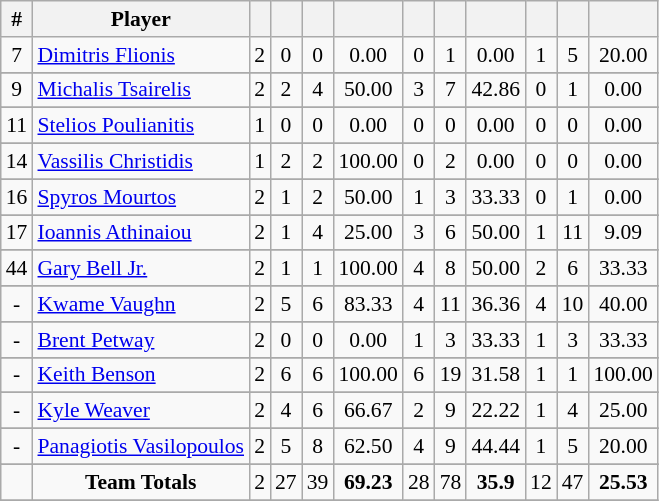<table class="wikitable sortable" style="font-size:90%; text-align:center;">
<tr>
<th>#</th>
<th>Player</th>
<th></th>
<th></th>
<th></th>
<th></th>
<th></th>
<th></th>
<th></th>
<th></th>
<th></th>
<th></th>
</tr>
<tr>
<td>7</td>
<td align="left"> <a href='#'>Dimitris Flionis</a></td>
<td>2</td>
<td>0</td>
<td>0</td>
<td>0.00</td>
<td>0</td>
<td>1</td>
<td>0.00</td>
<td>1</td>
<td>5</td>
<td>20.00</td>
</tr>
<tr>
</tr>
<tr>
<td>9</td>
<td align="left"> <a href='#'>Michalis Tsairelis</a></td>
<td>2</td>
<td>2</td>
<td>4</td>
<td>50.00</td>
<td>3</td>
<td>7</td>
<td>42.86</td>
<td>0</td>
<td>1</td>
<td>0.00</td>
</tr>
<tr>
</tr>
<tr>
<td>11</td>
<td align="left"> <a href='#'>Stelios Poulianitis</a></td>
<td>1</td>
<td>0</td>
<td>0</td>
<td>0.00</td>
<td>0</td>
<td>0</td>
<td>0.00</td>
<td>0</td>
<td>0</td>
<td>0.00</td>
</tr>
<tr>
</tr>
<tr>
<td>14</td>
<td align="left"> <a href='#'>Vassilis Christidis</a></td>
<td>1</td>
<td>2</td>
<td>2</td>
<td>100.00</td>
<td>0</td>
<td>2</td>
<td>0.00</td>
<td>0</td>
<td>0</td>
<td>0.00</td>
</tr>
<tr>
</tr>
<tr>
<td>16</td>
<td align="left"> <a href='#'>Spyros Mourtos</a></td>
<td>2</td>
<td>1</td>
<td>2</td>
<td>50.00</td>
<td>1</td>
<td>3</td>
<td>33.33</td>
<td>0</td>
<td>1</td>
<td>0.00</td>
</tr>
<tr>
</tr>
<tr>
<td>17</td>
<td align="left"> <a href='#'>Ioannis Athinaiou</a></td>
<td>2</td>
<td>1</td>
<td>4</td>
<td>25.00</td>
<td>3</td>
<td>6</td>
<td>50.00</td>
<td>1</td>
<td>11</td>
<td>9.09</td>
</tr>
<tr>
</tr>
<tr>
<td>44</td>
<td align="left"> <a href='#'>Gary Bell Jr.</a></td>
<td>2</td>
<td>1</td>
<td>1</td>
<td>100.00</td>
<td>4</td>
<td>8</td>
<td>50.00</td>
<td>2</td>
<td>6</td>
<td>33.33</td>
</tr>
<tr>
</tr>
<tr>
<td>-</td>
<td align="left"> <a href='#'>Kwame Vaughn</a></td>
<td>2</td>
<td>5</td>
<td>6</td>
<td>83.33</td>
<td>4</td>
<td>11</td>
<td>36.36</td>
<td>4</td>
<td>10</td>
<td>40.00</td>
</tr>
<tr>
</tr>
<tr>
<td>-</td>
<td align="left"> <a href='#'>Brent Petway</a></td>
<td>2</td>
<td>0</td>
<td>0</td>
<td>0.00</td>
<td>1</td>
<td>3</td>
<td>33.33</td>
<td>1</td>
<td>3</td>
<td>33.33</td>
</tr>
<tr>
</tr>
<tr>
<td>-</td>
<td align="left"> <a href='#'>Keith Benson</a></td>
<td>2</td>
<td>6</td>
<td>6</td>
<td>100.00</td>
<td>6</td>
<td>19</td>
<td>31.58</td>
<td>1</td>
<td>1</td>
<td>100.00</td>
</tr>
<tr>
</tr>
<tr>
<td>-</td>
<td align="left"> <a href='#'>Kyle Weaver</a></td>
<td>2</td>
<td>4</td>
<td>6</td>
<td>66.67</td>
<td>2</td>
<td>9</td>
<td>22.22</td>
<td>1</td>
<td>4</td>
<td>25.00</td>
</tr>
<tr>
</tr>
<tr>
<td>-</td>
<td align="left"> <a href='#'>Panagiotis Vasilopoulos</a></td>
<td>2</td>
<td>5</td>
<td>8</td>
<td>62.50</td>
<td>4</td>
<td>9</td>
<td>44.44</td>
<td>1</td>
<td>5</td>
<td>20.00</td>
</tr>
<tr>
</tr>
<tr>
<td></td>
<td><strong>Team Totals</strong></td>
<td>2</td>
<td>27</td>
<td>39</td>
<td><strong>69.23</strong></td>
<td>28</td>
<td>78</td>
<td><strong>35.9</strong></td>
<td>12</td>
<td>47</td>
<td><strong>25.53</strong></td>
</tr>
<tr>
</tr>
</table>
